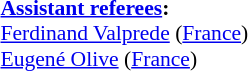<table style="width:100%; font-size:90%;">
<tr>
<td><br><strong><a href='#'>Assistant referees</a>:</strong>
<br><a href='#'>Ferdinand Valprede</a> (<a href='#'>France</a>)
<br><a href='#'>Eugené Olive</a> (<a href='#'>France</a>)</td>
</tr>
</table>
